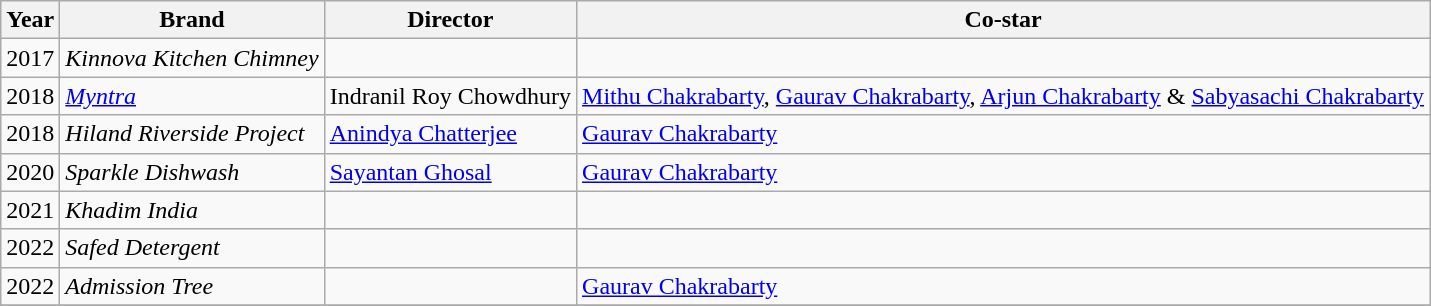<table class="wikitable sortable">
<tr>
<th>Year</th>
<th>Brand</th>
<th>Director</th>
<th>Co-star</th>
</tr>
<tr>
<td>2017</td>
<td><em>Kinnova Kitchen Chimney</em></td>
<td></td>
<td></td>
</tr>
<tr>
<td>2018</td>
<td><em><a href='#'>Myntra</a></em></td>
<td>Indranil Roy Chowdhury</td>
<td><a href='#'>Mithu Chakrabarty</a>, <a href='#'>Gaurav Chakrabarty</a>, <a href='#'>Arjun Chakrabarty</a> & <a href='#'>Sabyasachi Chakrabarty</a></td>
</tr>
<tr>
<td>2018</td>
<td><em>Hiland Riverside Project</em></td>
<td><a href='#'>Anindya Chatterjee</a></td>
<td><a href='#'>Gaurav Chakrabarty</a></td>
</tr>
<tr>
<td>2020</td>
<td><em>Sparkle Dishwash</em></td>
<td><a href='#'>Sayantan Ghosal</a></td>
<td><a href='#'>Gaurav Chakrabarty</a></td>
</tr>
<tr>
<td>2021</td>
<td><em>Khadim India</em></td>
<td></td>
<td></td>
</tr>
<tr>
<td>2022</td>
<td><em>Safed Detergent</em></td>
<td></td>
<td></td>
</tr>
<tr>
<td>2022</td>
<td><em>Admission Tree</em></td>
<td></td>
<td><a href='#'>Gaurav Chakrabarty</a></td>
</tr>
<tr>
</tr>
</table>
